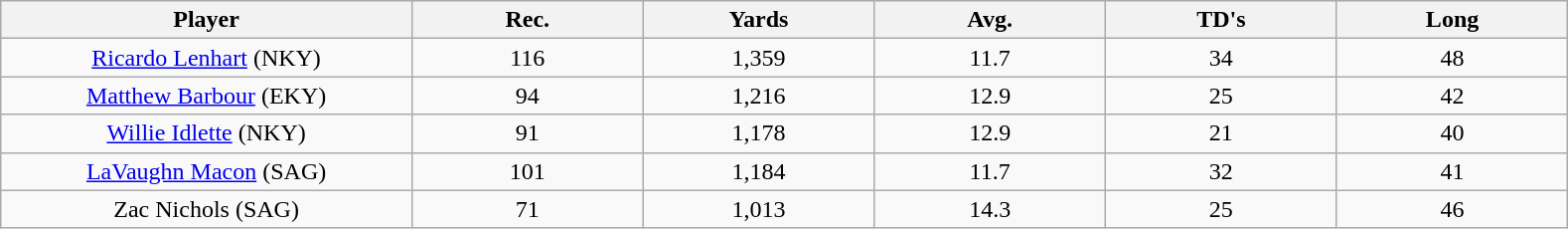<table class="wikitable sortable">
<tr>
<th bgcolor="#DDDDFF" width="16%">Player</th>
<th bgcolor="#DDDDFF" width="9%">Rec.</th>
<th bgcolor="#DDDDFF" width="9%">Yards</th>
<th bgcolor="#DDDDFF" width="9%">Avg.</th>
<th bgcolor="#DDDDFF" width="9%">TD's</th>
<th bgcolor="#DDDDFF" width="9%">Long</th>
</tr>
<tr align="center">
<td><a href='#'>Ricardo Lenhart</a> (NKY)</td>
<td>116</td>
<td>1,359</td>
<td>11.7</td>
<td>34</td>
<td>48</td>
</tr>
<tr align="center">
<td><a href='#'>Matthew Barbour</a> (EKY)</td>
<td>94</td>
<td>1,216</td>
<td>12.9</td>
<td>25</td>
<td>42</td>
</tr>
<tr align="center">
<td><a href='#'>Willie Idlette</a> (NKY)</td>
<td>91</td>
<td>1,178</td>
<td>12.9</td>
<td>21</td>
<td>40</td>
</tr>
<tr align="center">
<td><a href='#'>LaVaughn Macon</a> (SAG)</td>
<td>101</td>
<td>1,184</td>
<td>11.7</td>
<td>32</td>
<td>41</td>
</tr>
<tr align="center">
<td>Zac Nichols (SAG)</td>
<td>71</td>
<td>1,013</td>
<td>14.3</td>
<td>25</td>
<td>46</td>
</tr>
</table>
